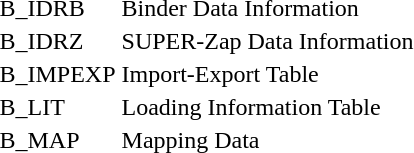<table style="margin-left:2em">
<tr>
<td>B_IDRB</td>
<td>Binder Data Information</td>
</tr>
<tr>
<td>B_IDRZ</td>
<td>SUPER-Zap Data Information</td>
</tr>
<tr>
<td>B_IMPEXP</td>
<td>Import-Export Table</td>
</tr>
<tr>
<td>B_LIT</td>
<td>Loading Information Table</td>
</tr>
<tr>
<td>B_MAP</td>
<td>Mapping Data</td>
</tr>
</table>
